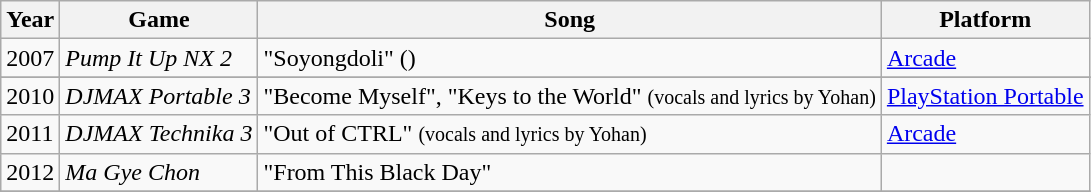<table class="wikitable">
<tr>
<th>Year</th>
<th>Game</th>
<th>Song</th>
<th>Platform</th>
</tr>
<tr>
<td>2007</td>
<td><em>Pump It Up NX 2</em></td>
<td>"Soyongdoli" ()</td>
<td><a href='#'>Arcade</a></td>
</tr>
<tr>
</tr>
<tr>
<td>2010</td>
<td><em>DJMAX Portable 3</em></td>
<td>"Become Myself", "Keys to the World" <small>(vocals and lyrics by Yohan)</small></td>
<td><a href='#'>PlayStation Portable</a></td>
</tr>
<tr>
<td>2011</td>
<td><em>DJMAX Technika 3</em></td>
<td>"Out of CTRL" <small>(vocals and lyrics by Yohan)</small></td>
<td><a href='#'>Arcade</a></td>
</tr>
<tr>
<td>2012</td>
<td><em>Ma Gye Chon</em></td>
<td>"From This Black Day"</td>
<td></td>
</tr>
<tr>
</tr>
</table>
